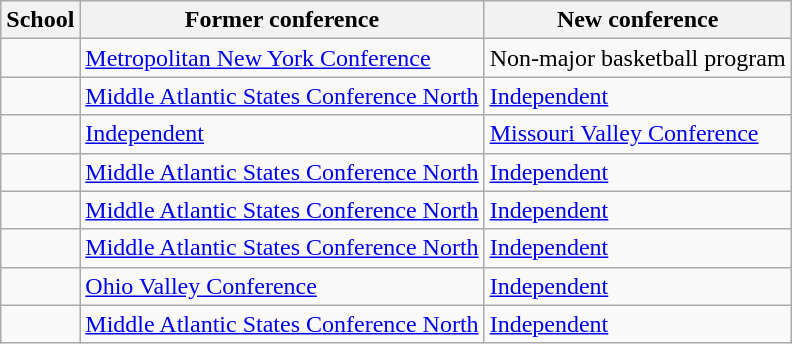<table class="wikitable sortable">
<tr>
<th>School</th>
<th>Former conference</th>
<th>New conference</th>
</tr>
<tr>
<td></td>
<td><a href='#'>Metropolitan New York Conference</a></td>
<td>Non-major basketball program</td>
</tr>
<tr>
<td></td>
<td><a href='#'>Middle Atlantic States Conference North</a></td>
<td><a href='#'>Independent</a></td>
</tr>
<tr>
<td></td>
<td><a href='#'>Independent</a></td>
<td><a href='#'>Missouri Valley Conference</a></td>
</tr>
<tr>
<td></td>
<td><a href='#'>Middle Atlantic States Conference North</a></td>
<td><a href='#'>Independent</a></td>
</tr>
<tr>
<td></td>
<td><a href='#'>Middle Atlantic States Conference North</a></td>
<td><a href='#'>Independent</a></td>
</tr>
<tr>
<td></td>
<td><a href='#'>Middle Atlantic States Conference North</a></td>
<td><a href='#'>Independent</a></td>
</tr>
<tr>
<td></td>
<td><a href='#'>Ohio Valley Conference</a></td>
<td><a href='#'>Independent</a></td>
</tr>
<tr>
<td></td>
<td><a href='#'>Middle Atlantic States Conference North</a></td>
<td><a href='#'>Independent</a></td>
</tr>
</table>
